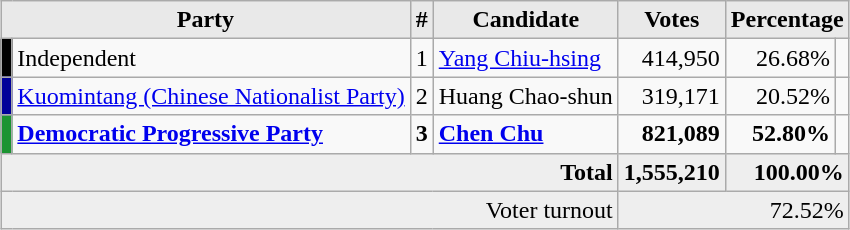<table class="wikitable" style="margin:1em auto;">
<tr>
<th style="background-color:#E9E9E9" colspan=2 style="width: 20em">Party</th>
<th style="background-color:#E9E9E9" style="width: 2em">#</th>
<th style="background-color:#E9E9E9" style="width: 13em">Candidate</th>
<th style="background-color:#E9E9E9" style="width: 6em">Votes</th>
<th style="background-color:#E9E9E9" colspan=2 style="width: 11em">Percentage</th>
</tr>
<tr>
<td bgcolor="#000000"></td>
<td align=left> Independent</td>
<td align=center>1</td>
<td align=left><a href='#'>Yang Chiu-hsing</a></td>
<td align=right>414,950</td>
<td align=right>26.68%</td>
<td align=right></td>
</tr>
<tr>
<td bgcolor="#000099"></td>
<td align=left> <a href='#'>Kuomintang (Chinese Nationalist Party)</a></td>
<td align=center>2</td>
<td align=left>Huang Chao-shun</td>
<td align=right>319,171</td>
<td align=right>20.52%</td>
<td align=right></td>
</tr>
<tr>
<td bgcolor="#1B9431"></td>
<td align=left><strong><a href='#'>Democratic Progressive Party</a></strong></td>
<td align=center><strong>3</strong></td>
<td align=left><strong><a href='#'>Chen Chu</a></strong></td>
<td align=right><strong>821,089</strong></td>
<td align=right><strong>52.80%</strong></td>
<td align=right> </td>
</tr>
<tr bgcolor="#EEEEEE">
<td colspan="4" align=right><strong>Total</strong></td>
<td align=right><strong>1,555,210</strong></td>
<td align=right colspan=2><strong>100.00%</strong></td>
</tr>
<tr bgcolor="#EEEEEE">
<td colspan="4" align="right">Voter turnout</td>
<td colspan="3" align="right">72.52%</td>
</tr>
</table>
